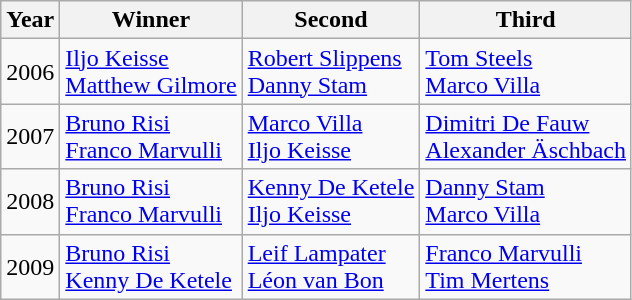<table style="margin-bottom: 10px;" data-cx-mt-provider="Apertium" class="wikitable">
<tr>
<th>Year</th>
<th>Winner</th>
<th>Second</th>
<th>Third</th>
</tr>
<tr>
<td>2006</td>
<td> <a href='#'>Iljo Keisse</a> <br>  <a href='#'>Matthew Gilmore</a></td>
<td> <a href='#'>Robert Slippens</a> <br>  <a href='#'>Danny Stam</a></td>
<td> <a href='#'>Tom Steels</a> <br>  <a href='#'>Marco Villa</a></td>
</tr>
<tr>
<td>2007</td>
<td> <a href='#'>Bruno Risi</a><br> <a href='#'>Franco Marvulli</a></td>
<td> <a href='#'>Marco Villa</a> <br>  <a href='#'>Iljo Keisse</a></td>
<td> <a href='#'>Dimitri De Fauw</a> <br>  <a href='#'>Alexander Äschbach</a></td>
</tr>
<tr>
<td>2008</td>
<td> <a href='#'>Bruno Risi</a><br> <a href='#'>Franco Marvulli</a></td>
<td> <a href='#'>Kenny De Ketele</a> <br>  <a href='#'>Iljo Keisse</a></td>
<td> <a href='#'>Danny Stam</a> <br>  <a href='#'>Marco Villa</a></td>
</tr>
<tr>
<td>2009</td>
<td> <a href='#'>Bruno Risi</a><br>  <a href='#'>Kenny De Ketele</a></td>
<td> <a href='#'>Leif Lampater</a> <br>  <a href='#'>Léon van Bon</a></td>
<td> <a href='#'>Franco Marvulli</a> <br>  <a href='#'>Tim Mertens</a></td>
</tr>
</table>
